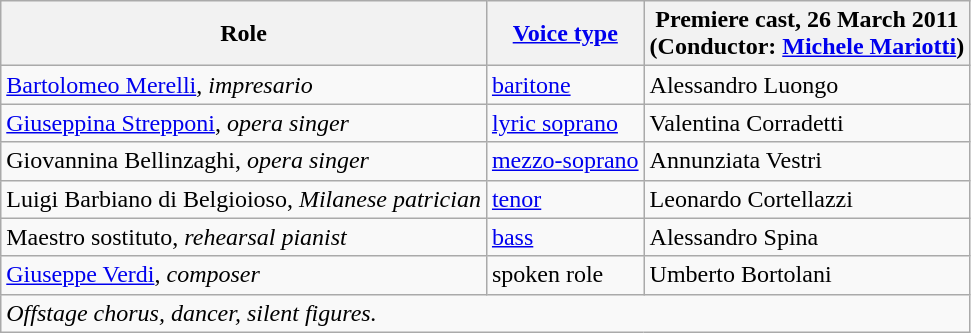<table class="wikitable">
<tr>
<th>Role</th>
<th><a href='#'>Voice type</a></th>
<th>Premiere cast, 26 March 2011<br>(Conductor: <a href='#'>Michele Mariotti</a>)</th>
</tr>
<tr>
<td><a href='#'>Bartolomeo Merelli</a>, <em>impresario</em></td>
<td><a href='#'>baritone</a></td>
<td>Alessandro Luongo</td>
</tr>
<tr>
<td><a href='#'>Giuseppina Strepponi</a>, <em>opera singer</em></td>
<td><a href='#'>lyric soprano</a></td>
<td>Valentina Corradetti</td>
</tr>
<tr>
<td>Giovannina Bellinzaghi, <em>opera singer</em></td>
<td><a href='#'>mezzo-soprano</a></td>
<td>Annunziata Vestri</td>
</tr>
<tr>
<td>Luigi Barbiano di Belgioioso, <em>Milanese patrician</em></td>
<td><a href='#'>tenor</a></td>
<td>Leonardo Cortellazzi</td>
</tr>
<tr>
<td>Maestro sostituto, <em>rehearsal pianist</em></td>
<td><a href='#'>bass</a></td>
<td>Alessandro Spina</td>
</tr>
<tr>
<td><a href='#'>Giuseppe Verdi</a>, <em>composer</em></td>
<td>spoken role</td>
<td>Umberto Bortolani</td>
</tr>
<tr>
<td colspan="3"><em>Offstage chorus, dancer, silent figures.</em></td>
</tr>
</table>
